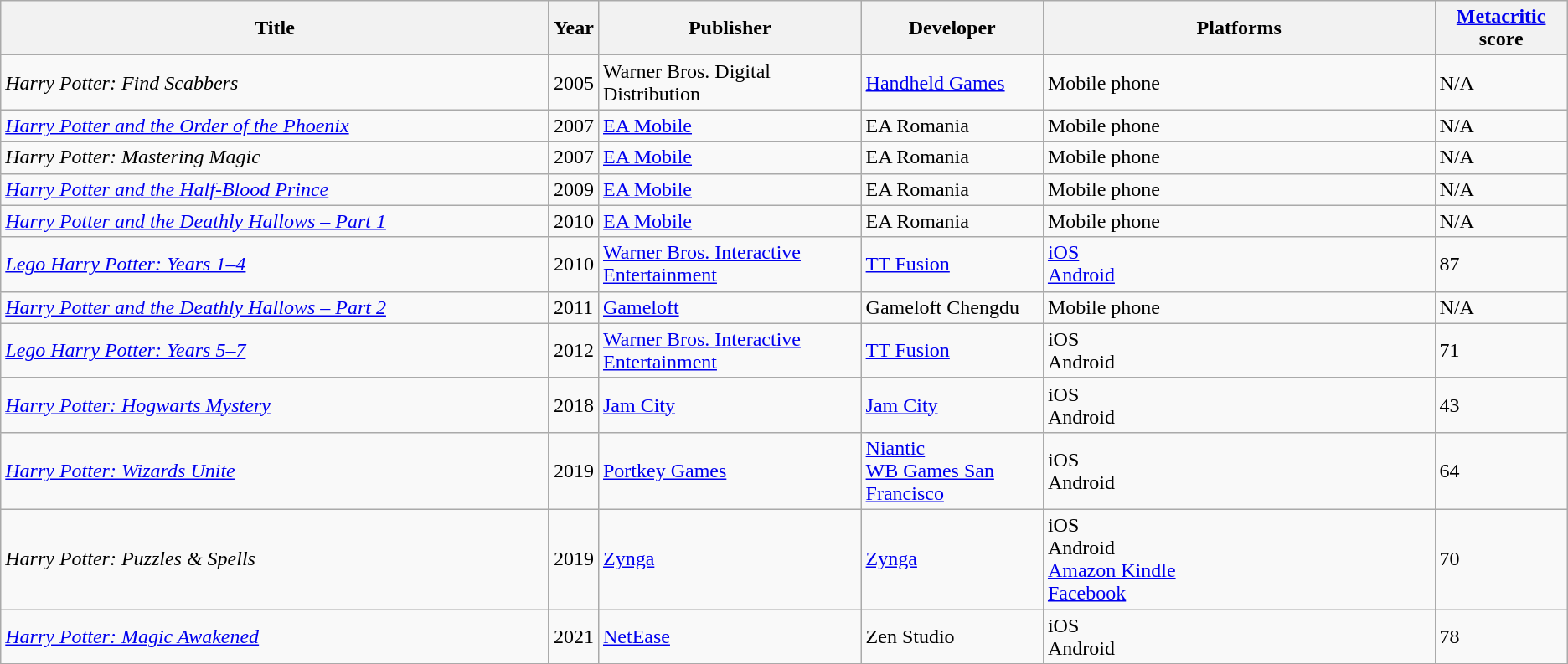<table class="wikitable sortable">
<tr>
<th class="unsortable" width=35%>Title</th>
<th>Year</th>
<th>Publisher</th>
<th>Developer</th>
<th width=25%>Platforms</th>
<th><a href='#'>Metacritic</a> score</th>
</tr>
<tr>
<td><em>Harry Potter: Find Scabbers</em></td>
<td>2005</td>
<td>Warner Bros. Digital Distribution</td>
<td><a href='#'>Handheld Games</a></td>
<td>Mobile phone</td>
<td>N/A</td>
</tr>
<tr>
<td><em><a href='#'>Harry Potter and the Order of the Phoenix</a></em></td>
<td>2007</td>
<td><a href='#'>EA Mobile</a></td>
<td>EA Romania</td>
<td>Mobile phone</td>
<td>N/A</td>
</tr>
<tr>
<td><em>Harry Potter: Mastering Magic</em></td>
<td>2007</td>
<td><a href='#'>EA Mobile</a></td>
<td>EA Romania</td>
<td>Mobile phone</td>
<td>N/A</td>
</tr>
<tr>
<td><em><a href='#'>Harry Potter and the Half-Blood Prince</a></em></td>
<td>2009</td>
<td><a href='#'>EA Mobile</a></td>
<td>EA Romania</td>
<td>Mobile phone</td>
<td>N/A</td>
</tr>
<tr>
<td><em><a href='#'>Harry Potter and the Deathly Hallows – Part 1</a></em></td>
<td>2010</td>
<td><a href='#'>EA Mobile</a></td>
<td>EA Romania</td>
<td>Mobile phone</td>
<td>N/A</td>
</tr>
<tr>
<td><em><a href='#'>Lego Harry Potter: Years 1–4</a></em></td>
<td>2010</td>
<td><a href='#'>Warner Bros. Interactive Entertainment</a></td>
<td><a href='#'>TT Fusion</a></td>
<td><a href='#'>iOS</a><br><a href='#'>Android</a></td>
<td>87</td>
</tr>
<tr>
<td><em><a href='#'>Harry Potter and the Deathly Hallows – Part 2</a></em></td>
<td>2011</td>
<td><a href='#'>Gameloft</a></td>
<td>Gameloft Chengdu</td>
<td>Mobile phone</td>
<td>N/A</td>
</tr>
<tr>
<td><em><a href='#'>Lego Harry Potter: Years 5–7</a></em></td>
<td>2012</td>
<td><a href='#'>Warner Bros. Interactive Entertainment</a></td>
<td><a href='#'>TT Fusion</a></td>
<td>iOS<br>Android</td>
<td>71</td>
</tr>
<tr>
</tr>
<tr>
<td><em><a href='#'>Harry Potter: Hogwarts Mystery</a></em></td>
<td>2018</td>
<td><a href='#'>Jam City</a></td>
<td><a href='#'>Jam City</a></td>
<td>iOS<br>Android</td>
<td>43</td>
</tr>
<tr>
<td><em><a href='#'>Harry Potter: Wizards Unite</a></em></td>
<td>2019</td>
<td><a href='#'>Portkey Games</a></td>
<td><a href='#'>Niantic</a><br><a href='#'>WB Games San Francisco</a></td>
<td>iOS<br>Android</td>
<td>64</td>
</tr>
<tr>
<td><em>Harry Potter: Puzzles & Spells</em></td>
<td>2019</td>
<td><a href='#'>Zynga</a></td>
<td><a href='#'>Zynga</a></td>
<td>iOS<br>Android<br><a href='#'>Amazon Kindle</a><br><a href='#'>Facebook</a></td>
<td>70</td>
</tr>
<tr>
<td><em><a href='#'>Harry Potter: Magic Awakened</a></em></td>
<td>2021</td>
<td><a href='#'>NetEase</a></td>
<td>Zen Studio</td>
<td>iOS<br>Android</td>
<td>78</td>
</tr>
<tr>
</tr>
</table>
